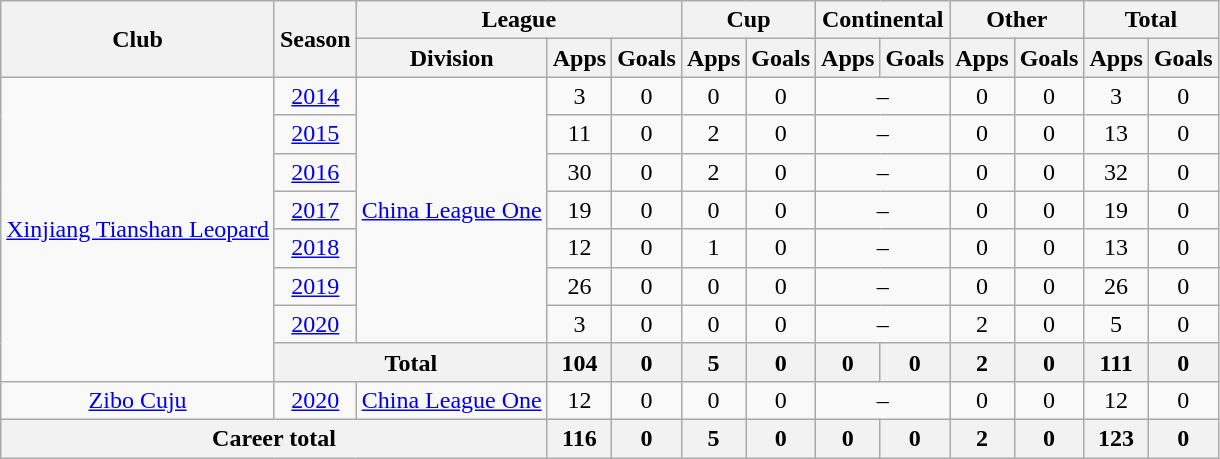<table class="wikitable" style="text-align: center">
<tr>
<th rowspan="2">Club</th>
<th rowspan="2">Season</th>
<th colspan="3">League</th>
<th colspan="2">Cup</th>
<th colspan="2">Continental</th>
<th colspan="2">Other</th>
<th colspan="2">Total</th>
</tr>
<tr>
<th>Division</th>
<th>Apps</th>
<th>Goals</th>
<th>Apps</th>
<th>Goals</th>
<th>Apps</th>
<th>Goals</th>
<th>Apps</th>
<th>Goals</th>
<th>Apps</th>
<th>Goals</th>
</tr>
<tr>
<td rowspan="8"><a href='#'>Xinjiang Tianshan Leopard</a></td>
<td><a href='#'>2014</a></td>
<td rowspan="7"><a href='#'>China League One</a></td>
<td>3</td>
<td>0</td>
<td>0</td>
<td>0</td>
<td colspan="2">–</td>
<td>0</td>
<td>0</td>
<td>3</td>
<td>0</td>
</tr>
<tr>
<td><a href='#'>2015</a></td>
<td>11</td>
<td>0</td>
<td>2</td>
<td>0</td>
<td colspan="2">–</td>
<td>0</td>
<td>0</td>
<td>13</td>
<td>0</td>
</tr>
<tr>
<td><a href='#'>2016</a></td>
<td>30</td>
<td>0</td>
<td>2</td>
<td>0</td>
<td colspan="2">–</td>
<td>0</td>
<td>0</td>
<td>32</td>
<td>0</td>
</tr>
<tr>
<td><a href='#'>2017</a></td>
<td>19</td>
<td>0</td>
<td>0</td>
<td>0</td>
<td colspan="2">–</td>
<td>0</td>
<td>0</td>
<td>19</td>
<td>0</td>
</tr>
<tr>
<td><a href='#'>2018</a></td>
<td>12</td>
<td>0</td>
<td>1</td>
<td>0</td>
<td colspan="2">–</td>
<td>0</td>
<td>0</td>
<td>13</td>
<td>0</td>
</tr>
<tr>
<td><a href='#'>2019</a></td>
<td>26</td>
<td>0</td>
<td>0</td>
<td>0</td>
<td colspan="2">–</td>
<td>0</td>
<td>0</td>
<td>26</td>
<td>0</td>
</tr>
<tr>
<td><a href='#'>2020</a></td>
<td>3</td>
<td>0</td>
<td>0</td>
<td>0</td>
<td colspan="2">–</td>
<td>2</td>
<td>0</td>
<td>5</td>
<td>0</td>
</tr>
<tr>
<th colspan=2>Total</th>
<th>104</th>
<th>0</th>
<th>5</th>
<th>0</th>
<th>0</th>
<th>0</th>
<th>2</th>
<th>0</th>
<th>111</th>
<th>0</th>
</tr>
<tr>
<td><a href='#'>Zibo Cuju</a></td>
<td><a href='#'>2020</a></td>
<td><a href='#'>China League One</a></td>
<td>12</td>
<td>0</td>
<td>0</td>
<td>0</td>
<td colspan="2">–</td>
<td>0</td>
<td>0</td>
<td>12</td>
<td>0</td>
</tr>
<tr>
<th colspan=3>Career total</th>
<th>116</th>
<th>0</th>
<th>5</th>
<th>0</th>
<th>0</th>
<th>0</th>
<th>2</th>
<th>0</th>
<th>123</th>
<th>0</th>
</tr>
</table>
